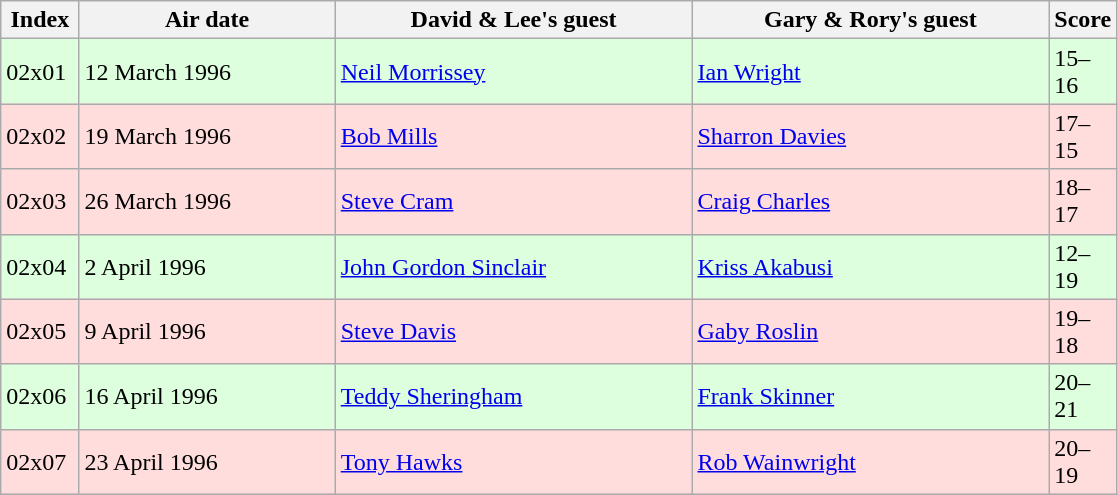<table class="wikitable" style="width:745px;">
<tr>
<th style="width:7%;">Index</th>
<th style="width:23%;">Air date</th>
<th style="width:32%;">David & Lee's guest</th>
<th style="width:32%;">Gary & Rory's guest</th>
<th style="width:7%;">Score</th>
</tr>
<tr style="background:#dfd;">
<td>02x01</td>
<td>12 March 1996</td>
<td><a href='#'>Neil Morrissey</a></td>
<td><a href='#'>Ian Wright</a></td>
<td>15–16</td>
</tr>
<tr style="background:#fdd;">
<td>02x02</td>
<td>19 March 1996</td>
<td><a href='#'>Bob Mills</a></td>
<td><a href='#'>Sharron Davies</a></td>
<td>17–15</td>
</tr>
<tr style="background:#fdd;">
<td>02x03</td>
<td>26 March 1996</td>
<td><a href='#'>Steve Cram</a></td>
<td><a href='#'>Craig Charles</a></td>
<td>18–17</td>
</tr>
<tr style="background:#dfd;">
<td>02x04</td>
<td>2 April 1996</td>
<td><a href='#'>John Gordon Sinclair</a></td>
<td><a href='#'>Kriss Akabusi</a></td>
<td>12–19</td>
</tr>
<tr style="background:#fdd;">
<td>02x05</td>
<td>9 April 1996</td>
<td><a href='#'>Steve Davis</a></td>
<td><a href='#'>Gaby Roslin</a></td>
<td>19–18</td>
</tr>
<tr style="background:#dfd;">
<td>02x06</td>
<td>16 April 1996</td>
<td><a href='#'>Teddy Sheringham</a></td>
<td><a href='#'>Frank Skinner</a></td>
<td>20–21</td>
</tr>
<tr style="background:#fdd;">
<td>02x07</td>
<td>23 April 1996</td>
<td><a href='#'>Tony Hawks</a></td>
<td><a href='#'>Rob Wainwright</a></td>
<td>20–19</td>
</tr>
</table>
